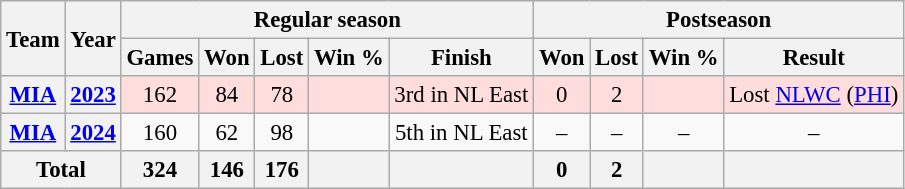<table class="wikitable" style="font-size: 95%; text-align:center;">
<tr>
<th rowspan="2">Team</th>
<th rowspan="2">Year</th>
<th colspan="5">Regular season</th>
<th colspan="4">Postseason</th>
</tr>
<tr>
<th>Games</th>
<th>Won</th>
<th>Lost</th>
<th>Win %</th>
<th>Finish</th>
<th>Won</th>
<th>Lost</th>
<th>Win %</th>
<th>Result</th>
</tr>
<tr style="background:#fdd;" !>
<th><a href='#'>MIA</a></th>
<th><a href='#'>2023</a></th>
<td>162</td>
<td>84</td>
<td>78</td>
<td></td>
<td>3rd in NL East</td>
<td>0</td>
<td>2</td>
<td></td>
<td>Lost <a href='#'>NLWC</a> (<a href='#'>PHI</a>)</td>
</tr>
<tr>
<th><a href='#'>MIA</a></th>
<th><a href='#'>2024</a></th>
<td>160</td>
<td>62</td>
<td>98</td>
<td></td>
<td>5th in NL East</td>
<td>–</td>
<td>–</td>
<td>–</td>
<td>–</td>
</tr>
<tr>
<th colspan="2">Total</th>
<th>324</th>
<th>146</th>
<th>176</th>
<th></th>
<th></th>
<th>0</th>
<th>2</th>
<th></th>
<th></th>
</tr>
</table>
